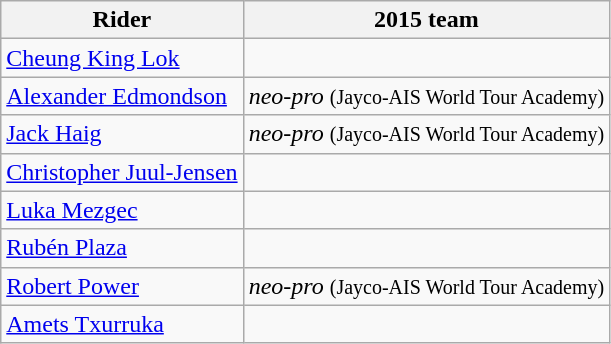<table class="wikitable">
<tr>
<th>Rider</th>
<th>2015 team</th>
</tr>
<tr>
<td><a href='#'>Cheung King Lok</a></td>
<td></td>
</tr>
<tr>
<td><a href='#'>Alexander Edmondson</a></td>
<td><em>neo-pro</em> <small>(Jayco-AIS World Tour Academy)</small></td>
</tr>
<tr>
<td><a href='#'>Jack Haig</a></td>
<td><em>neo-pro</em> <small>(Jayco-AIS World Tour Academy)</small></td>
</tr>
<tr>
<td><a href='#'>Christopher Juul-Jensen</a></td>
<td></td>
</tr>
<tr>
<td><a href='#'>Luka Mezgec</a></td>
<td></td>
</tr>
<tr>
<td><a href='#'>Rubén Plaza</a></td>
<td></td>
</tr>
<tr>
<td><a href='#'>Robert Power</a></td>
<td><em>neo-pro</em> <small>(Jayco-AIS World Tour Academy)</small></td>
</tr>
<tr>
<td><a href='#'>Amets Txurruka</a></td>
<td></td>
</tr>
</table>
